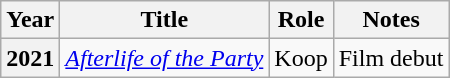<table class="wikitable plainrowheaders sortable">
<tr>
<th scope="col">Year</th>
<th scope="col">Title</th>
<th scope="col">Role</th>
<th scope="col" class="unsortable">Notes</th>
</tr>
<tr>
<th scope="row">2021</th>
<td><em><a href='#'>Afterlife of the Party</a></em></td>
<td>Koop</td>
<td>Film debut</td>
</tr>
</table>
